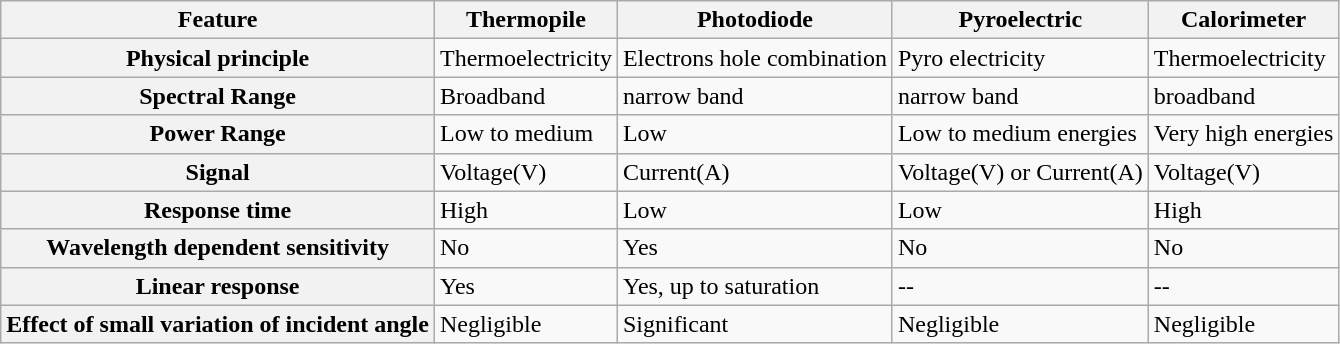<table class="wikitable"  style="caption-side:bottom;">
<tr>
<th>Feature</th>
<th>Thermopile</th>
<th>Photodiode</th>
<th>Pyroelectric</th>
<th>Calorimeter</th>
</tr>
<tr>
<th>Physical principle</th>
<td>Thermoelectricity</td>
<td>Electrons hole combination</td>
<td>Pyro electricity</td>
<td>Thermoelectricity</td>
</tr>
<tr>
<th>Spectral Range</th>
<td>Broadband</td>
<td>narrow band</td>
<td>narrow band</td>
<td>broadband</td>
</tr>
<tr>
<th>Power Range</th>
<td>Low to medium</td>
<td>Low</td>
<td>Low to medium energies</td>
<td>Very high energies</td>
</tr>
<tr>
<th>Signal</th>
<td>Voltage(V)</td>
<td>Current(A)</td>
<td>Voltage(V) or Current(A)</td>
<td>Voltage(V)</td>
</tr>
<tr>
<th>Response time</th>
<td>High</td>
<td>Low</td>
<td>Low</td>
<td>High</td>
</tr>
<tr>
<th>Wavelength dependent sensitivity</th>
<td>No</td>
<td>Yes</td>
<td>No</td>
<td>No</td>
</tr>
<tr>
<th>Linear response</th>
<td>Yes</td>
<td>Yes, up to saturation</td>
<td>--</td>
<td>--</td>
</tr>
<tr>
<th>Effect of small variation of incident angle</th>
<td>Negligible</td>
<td>Significant</td>
<td>Negligible</td>
<td>Negligible</td>
</tr>
</table>
